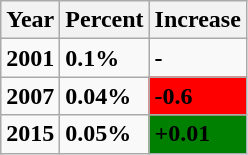<table class="wikitable">
<tr>
<th><strong>Year</strong></th>
<th><strong>Percent</strong></th>
<th><strong>Increase</strong></th>
</tr>
<tr>
<td><strong>2001</strong></td>
<td><strong>0.1%</strong></td>
<td style="background:"><strong>-</strong></td>
</tr>
<tr>
<td><strong>2007</strong></td>
<td><strong>0.04%</strong></td>
<td style="background: red"><strong>-0.6</strong></td>
</tr>
<tr>
<td><strong>2015</strong></td>
<td><strong>0.05%</strong></td>
<td style="background: green"><strong>+0.01</strong></td>
</tr>
</table>
